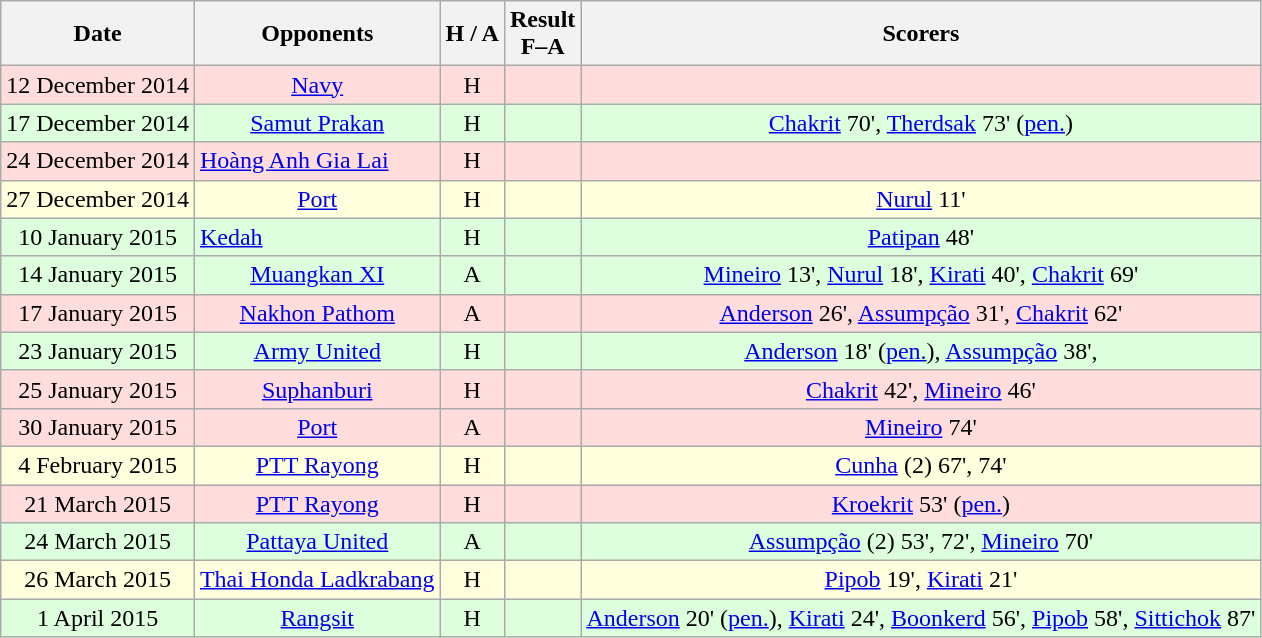<table class="wikitable" style="text-align:center">
<tr>
<th>Date</th>
<th>Opponents</th>
<th>H / A</th>
<th>Result<br>F–A</th>
<th>Scorers</th>
</tr>
<tr bgcolor="#ffdddd">
<td>12 December 2014</td>
<td><a href='#'>Navy</a></td>
<td>H</td>
<td></td>
<td></td>
</tr>
<tr bgcolor="#ddffdd">
<td>17 December 2014</td>
<td><a href='#'>Samut Prakan</a></td>
<td>H</td>
<td></td>
<td><a href='#'>Chakrit</a> 70', <a href='#'>Therdsak</a> 73' (<a href='#'>pen.</a>)</td>
</tr>
<tr bgcolor="#ffdddd">
<td>24 December 2014</td>
<td align="left"> <a href='#'>Hoàng Anh Gia Lai</a></td>
<td>H</td>
<td></td>
<td></td>
</tr>
<tr bgcolor="#ffffdd">
<td>27 December 2014</td>
<td><a href='#'>Port</a></td>
<td>H</td>
<td></td>
<td><a href='#'>Nurul</a> 11'</td>
</tr>
<tr bgcolor="#ddffdd">
<td>10 January 2015</td>
<td align="left"> <a href='#'>Kedah</a></td>
<td>H</td>
<td></td>
<td><a href='#'>Patipan</a> 48'</td>
</tr>
<tr bgcolor="#ddffdd">
<td>14 January 2015</td>
<td><a href='#'>Muangkan XI</a></td>
<td>A</td>
<td></td>
<td><a href='#'>Mineiro</a> 13', <a href='#'>Nurul</a> 18', <a href='#'>Kirati</a> 40', <a href='#'>Chakrit</a> 69'</td>
</tr>
<tr bgcolor="#ffdddd">
<td>17 January 2015</td>
<td><a href='#'>Nakhon Pathom</a></td>
<td>A</td>
<td></td>
<td><a href='#'>Anderson</a> 26', <a href='#'>Assumpção</a> 31', <a href='#'>Chakrit</a> 62'</td>
</tr>
<tr bgcolor="#ddffdd">
<td>23 January 2015</td>
<td><a href='#'>Army United</a></td>
<td>H</td>
<td></td>
<td><a href='#'>Anderson</a> 18' (<a href='#'>pen.</a>), <a href='#'>Assumpção</a> 38',</td>
</tr>
<tr bgcolor="#ffdddd">
<td>25 January 2015</td>
<td><a href='#'>Suphanburi</a></td>
<td>H</td>
<td></td>
<td><a href='#'>Chakrit</a> 42', <a href='#'>Mineiro</a> 46'</td>
</tr>
<tr bgcolor="#ffdddd">
<td>30 January 2015</td>
<td><a href='#'>Port</a></td>
<td>A</td>
<td></td>
<td><a href='#'>Mineiro</a> 74'</td>
</tr>
<tr bgcolor="#ffffdd">
<td>4 February 2015</td>
<td><a href='#'>PTT Rayong</a></td>
<td>H</td>
<td></td>
<td><a href='#'>Cunha</a> (2) 67', 74'</td>
</tr>
<tr bgcolor="#ffdddd">
<td>21 March 2015</td>
<td><a href='#'>PTT Rayong</a></td>
<td>H</td>
<td></td>
<td><a href='#'>Kroekrit</a> 53' (<a href='#'>pen.</a>)</td>
</tr>
<tr bgcolor="#ddffdd">
<td>24 March 2015</td>
<td><a href='#'>Pattaya United</a></td>
<td>A</td>
<td></td>
<td><a href='#'>Assumpção</a> (2) 53', 72', <a href='#'>Mineiro</a> 70'</td>
</tr>
<tr bgcolor="#ffffdd">
<td>26 March 2015</td>
<td><a href='#'>Thai Honda Ladkrabang</a></td>
<td>H</td>
<td></td>
<td><a href='#'>Pipob</a> 19', <a href='#'>Kirati</a> 21'</td>
</tr>
<tr bgcolor="#ddffdd">
<td>1 April 2015</td>
<td><a href='#'>Rangsit</a></td>
<td>H</td>
<td></td>
<td><a href='#'>Anderson</a> 20' (<a href='#'>pen.</a>), <a href='#'>Kirati</a> 24', <a href='#'>Boonkerd</a> 56', <a href='#'>Pipob</a> 58', <a href='#'>Sittichok</a> 87'</td>
</tr>
</table>
